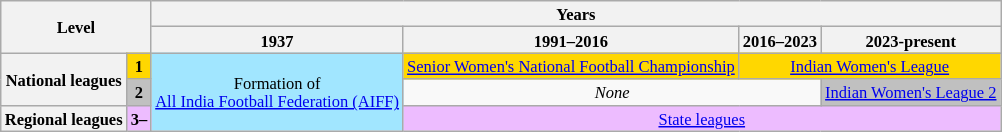<table class="wikitable" style="text-align: center; font-size: 11px ;">
<tr>
<th colspan="2" rowspan="2">Level</th>
<th colspan="4">Years</th>
</tr>
<tr>
<th>1937</th>
<th>1991–2016</th>
<th>2016–2023</th>
<th>2023-present</th>
</tr>
<tr>
<th rowspan="2">National leagues</th>
<td bgcolor="gold"><strong>1</strong></td>
<td rowspan="3" bgcolor="#A1E6FF">Formation of <br> <a href='#'>All India Football Federation (AIFF)</a></td>
<td bgcolor="gold"><a href='#'>Senior Women's National Football Championship</a></td>
<td colspan="2" bgcolor="gold"><a href='#'>Indian Women's League</a></td>
</tr>
<tr>
<td bgcolor="silver"><strong>2</strong></td>
<td colspan="2"><em>None</em></td>
<td bgcolor="silver"><a href='#'>Indian Women's League 2</a></td>
</tr>
<tr>
<th>Regional leagues</th>
<td bgcolor="#EDBCFF"><strong>3–</strong></td>
<td colspan="3" bgcolor="#EDBCFF"><a href='#'>State leagues</a></td>
</tr>
</table>
